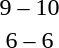<table style="text-align:center">
<tr>
<th width=200></th>
<th width=100></th>
<th width=200></th>
</tr>
<tr>
<td align=right></td>
<td>9 – 10</td>
<td align=left><strong></strong></td>
</tr>
<tr>
<td align=right><strong></strong></td>
<td>6 – 6</td>
<td align=left><strong></strong></td>
</tr>
</table>
